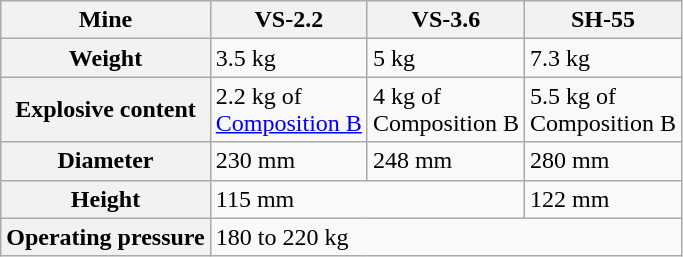<table class=wikitable>
<tr>
<th>Mine</th>
<th>VS-2.2</th>
<th>VS-3.6</th>
<th>SH-55</th>
</tr>
<tr>
<th>Weight</th>
<td>3.5 kg</td>
<td>5 kg</td>
<td>7.3 kg</td>
</tr>
<tr>
<th>Explosive content</th>
<td>2.2 kg of <br> <a href='#'>Composition B</a></td>
<td>4 kg of <br> Composition B</td>
<td>5.5 kg of <br> Composition B</td>
</tr>
<tr>
<th>Diameter</th>
<td>230 mm</td>
<td>248 mm</td>
<td>280 mm</td>
</tr>
<tr>
<th>Height</th>
<td colspan=2>115 mm</td>
<td>122 mm</td>
</tr>
<tr>
<th>Operating pressure</th>
<td colspan=3>180 to 220 kg</td>
</tr>
</table>
